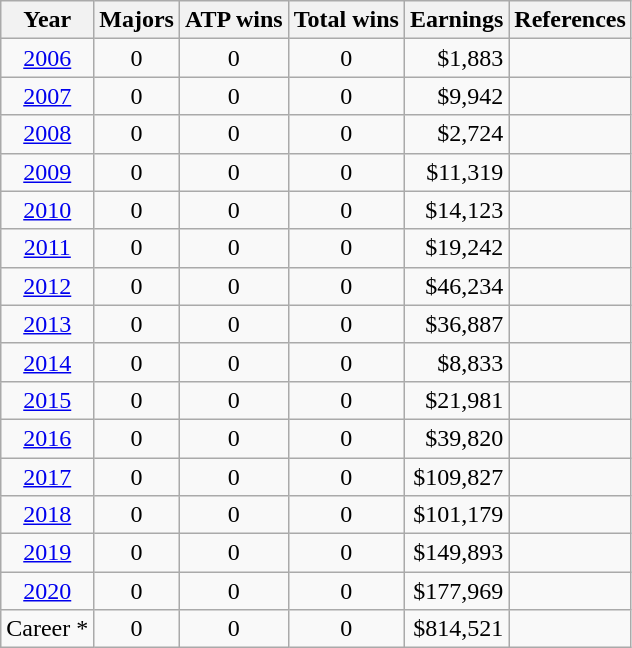<table class=wikitable style=text-align:center>
<tr>
<th>Year</th>
<th>Majors</th>
<th>ATP wins</th>
<th>Total wins</th>
<th>Earnings</th>
<th>References</th>
</tr>
<tr>
<td><a href='#'>2006</a></td>
<td>0</td>
<td>0</td>
<td>0</td>
<td align=right>$1,883</td>
<td></td>
</tr>
<tr>
<td><a href='#'>2007</a></td>
<td>0</td>
<td>0</td>
<td>0</td>
<td align=right>$9,942</td>
<td></td>
</tr>
<tr>
<td><a href='#'>2008</a></td>
<td>0</td>
<td>0</td>
<td>0</td>
<td align=right>$2,724</td>
<td></td>
</tr>
<tr>
<td><a href='#'>2009</a></td>
<td>0</td>
<td>0</td>
<td>0</td>
<td align=right>$11,319</td>
<td></td>
</tr>
<tr>
<td><a href='#'>2010</a></td>
<td>0</td>
<td>0</td>
<td>0</td>
<td align=right>$14,123</td>
<td></td>
</tr>
<tr>
<td><a href='#'>2011</a></td>
<td>0</td>
<td>0</td>
<td>0</td>
<td align=right>$19,242</td>
<td></td>
</tr>
<tr>
<td><a href='#'>2012</a></td>
<td>0</td>
<td>0</td>
<td>0</td>
<td align=right>$46,234</td>
<td></td>
</tr>
<tr>
<td><a href='#'>2013</a></td>
<td>0</td>
<td>0</td>
<td>0</td>
<td align=right>$36,887</td>
<td></td>
</tr>
<tr>
<td><a href='#'>2014</a></td>
<td>0</td>
<td>0</td>
<td>0</td>
<td align=right>$8,833</td>
<td></td>
</tr>
<tr>
<td><a href='#'>2015</a></td>
<td>0</td>
<td>0</td>
<td>0</td>
<td align=right>$21,981</td>
<td></td>
</tr>
<tr>
<td><a href='#'>2016</a></td>
<td>0</td>
<td>0</td>
<td>0</td>
<td align=right>$39,820</td>
<td></td>
</tr>
<tr>
<td><a href='#'>2017</a></td>
<td>0</td>
<td>0</td>
<td>0</td>
<td align=right>$109,827</td>
<td></td>
</tr>
<tr>
<td><a href='#'>2018</a></td>
<td>0</td>
<td>0</td>
<td>0</td>
<td align=right>$101,179</td>
<td></td>
</tr>
<tr>
<td><a href='#'>2019</a></td>
<td>0</td>
<td>0</td>
<td>0</td>
<td align=right>$149,893</td>
<td></td>
</tr>
<tr>
<td><a href='#'>2020</a></td>
<td>0</td>
<td>0</td>
<td>0</td>
<td align=right>$177,969</td>
<td></td>
</tr>
<tr>
<td>Career *</td>
<td>0</td>
<td>0</td>
<td>0</td>
<td align="right">$814,521</td>
<td></td>
</tr>
</table>
